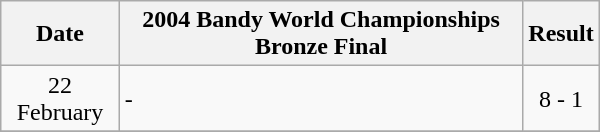<table class="wikitable" style="text-align:center;" width="400px">
<tr>
<th>Date</th>
<th>2004 Bandy World Championships Bronze Final</th>
<th>Result</th>
</tr>
<tr>
<td>22 February</td>
<td align="left"><strong></strong> - </td>
<td>8 - 1</td>
</tr>
<tr>
</tr>
</table>
